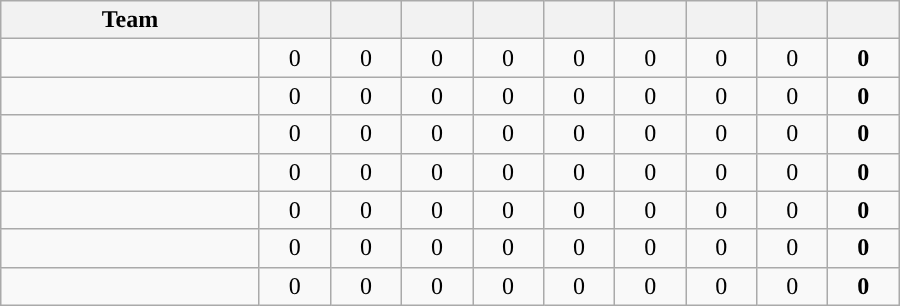<table class="wikitable" style="text-align:center;">
<tr>
<th width=165>Team</th>
<th width=40></th>
<th width=40></th>
<th width=40></th>
<th width=40></th>
<th width=40></th>
<th width=40></th>
<th width=40></th>
<th width=40></th>
<th width=40></th>
</tr>
<tr style="background:">
<td style="text-align:left;"></td>
<td>0</td>
<td>0</td>
<td>0</td>
<td>0</td>
<td>0</td>
<td>0</td>
<td>0</td>
<td>0</td>
<td><strong>0</strong></td>
</tr>
<tr style="background:">
<td style="text-align:left;"></td>
<td>0</td>
<td>0</td>
<td>0</td>
<td>0</td>
<td>0</td>
<td>0</td>
<td>0</td>
<td>0</td>
<td><strong>0</strong></td>
</tr>
<tr style="background:">
<td style="text-align:left;"></td>
<td>0</td>
<td>0</td>
<td>0</td>
<td>0</td>
<td>0</td>
<td>0</td>
<td>0</td>
<td>0</td>
<td><strong>0</strong></td>
</tr>
<tr style="background:">
<td style="text-align:left;"></td>
<td>0</td>
<td>0</td>
<td>0</td>
<td>0</td>
<td>0</td>
<td>0</td>
<td>0</td>
<td>0</td>
<td><strong>0</strong></td>
</tr>
<tr style="background:">
<td style="text-align:left;"><strong></strong></td>
<td>0</td>
<td>0</td>
<td>0</td>
<td>0</td>
<td>0</td>
<td>0</td>
<td>0</td>
<td>0</td>
<td><strong>0</strong></td>
</tr>
<tr style="background:">
<td style="text-align:left;"></td>
<td>0</td>
<td>0</td>
<td>0</td>
<td>0</td>
<td>0</td>
<td>0</td>
<td>0</td>
<td>0</td>
<td><strong>0</strong></td>
</tr>
<tr style="background:">
<td style="text-align:left;"></td>
<td>0</td>
<td>0</td>
<td>0</td>
<td>0</td>
<td>0</td>
<td>0</td>
<td>0</td>
<td>0</td>
<td><strong>0</strong></td>
</tr>
</table>
